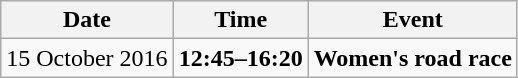<table class="wikitable">
<tr>
<th>Date</th>
<th>Time</th>
<th>Event</th>
</tr>
<tr>
<td>15 October 2016</td>
<td><strong>12:45–16:20</strong></td>
<td><strong>Women's road race</strong></td>
</tr>
</table>
